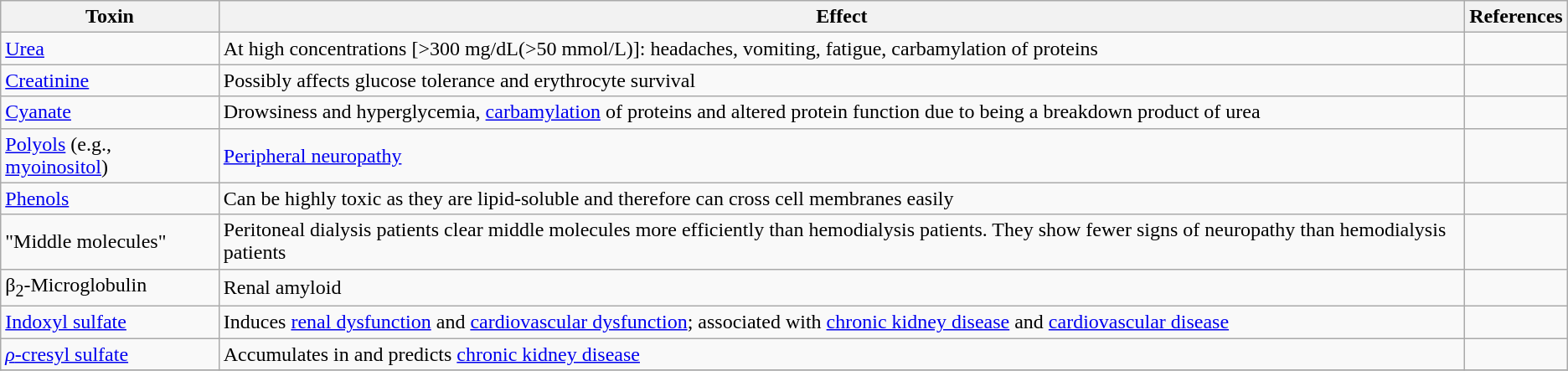<table class="wikitable">
<tr>
<th>Toxin</th>
<th>Effect</th>
<th>References</th>
</tr>
<tr>
<td><a href='#'>Urea</a></td>
<td>At high concentrations [>300 mg/dL(>50 mmol/L)]: headaches, vomiting, fatigue, carbamylation of proteins</td>
<td></td>
</tr>
<tr>
<td><a href='#'>Creatinine</a></td>
<td>Possibly affects glucose tolerance and erythrocyte survival</td>
<td></td>
</tr>
<tr>
<td><a href='#'>Cyanate</a></td>
<td>Drowsiness and hyperglycemia, <a href='#'>carbamylation</a> of proteins and altered protein function due to being a breakdown product of urea</td>
<td></td>
</tr>
<tr>
<td><a href='#'>Polyols</a> (e.g., <a href='#'>myoinositol</a>)</td>
<td><a href='#'>Peripheral neuropathy</a></td>
<td></td>
</tr>
<tr>
<td><a href='#'>Phenols</a></td>
<td>Can be highly toxic as they are lipid-soluble and therefore can cross cell membranes easily</td>
<td></td>
</tr>
<tr>
<td>"Middle molecules"</td>
<td>Peritoneal dialysis patients clear middle molecules more efficiently than hemodialysis patients. They show fewer signs of neuropathy than hemodialysis patients</td>
<td></td>
</tr>
<tr>
<td>β<sub>2</sub>-Microglobulin</td>
<td>Renal amyloid</td>
<td></td>
</tr>
<tr>
<td><a href='#'>Indoxyl sulfate</a></td>
<td>Induces <a href='#'>renal dysfunction</a> and <a href='#'>cardiovascular dysfunction</a>; associated with <a href='#'>chronic kidney disease</a> and <a href='#'>cardiovascular disease</a></td>
<td></td>
</tr>
<tr>
<td><a href='#'><em>ρ</em>-cresyl sulfate</a></td>
<td>Accumulates in and predicts <a href='#'>chronic kidney disease</a></td>
<td></td>
</tr>
<tr>
</tr>
</table>
